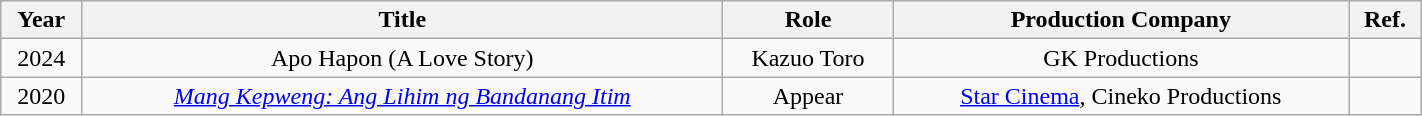<table class="wikitable" style="text-align:center; width:75%">
<tr>
<th>Year</th>
<th>Title</th>
<th>Role</th>
<th>Production Company</th>
<th>Ref.</th>
</tr>
<tr>
<td>2024</td>
<td>Apo Hapon (A Love Story)</td>
<td>Kazuo Toro</td>
<td>GK Productions</td>
<td></td>
</tr>
<tr>
<td>2020</td>
<td><em><a href='#'>Mang Kepweng: Ang Lihim ng Bandanang Itim</a></em></td>
<td>Appear</td>
<td><a href='#'>Star Cinema</a>, Cineko Productions</td>
<td></td>
</tr>
</table>
